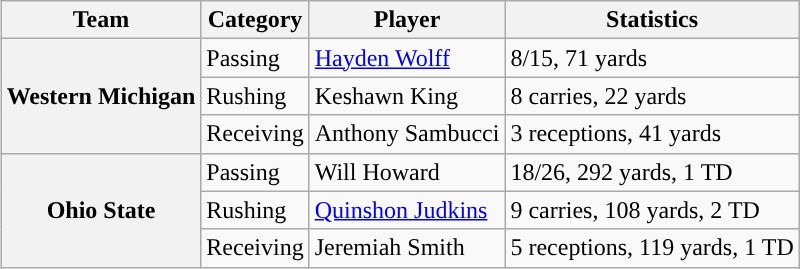<table class="wikitable" style="float:right">
<tr>
<th>Team</th>
<th>Category</th>
<th>Player</th>
<th>Statistics</th>
</tr>
<tr>
<th rowspan=3>Western Michigan</th>
<td>Passing</td>
<td><a href='#'>Hayden Wolff</a></td>
<td>8/15, 71 yards</td>
</tr>
<tr>
<td>Rushing</td>
<td>Keshawn King</td>
<td>8 carries, 22 yards</td>
</tr>
<tr>
<td>Receiving</td>
<td>Anthony Sambucci</td>
<td>3 receptions, 41 yards</td>
</tr>
<tr>
<th rowspan=3>Ohio State</th>
<td>Passing</td>
<td>Will Howard</td>
<td>18/26, 292 yards, 1 TD</td>
</tr>
<tr>
<td>Rushing</td>
<td><a href='#'>Quinshon Judkins</a></td>
<td>9 carries, 108 yards, 2 TD</td>
</tr>
<tr>
<td>Receiving</td>
<td>Jeremiah Smith</td>
<td>5 receptions, 119 yards, 1 TD</td>
</tr>
</table>
